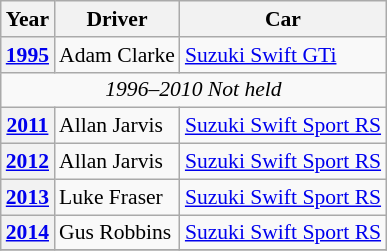<table class="wikitable" style="font-size: 90%">
<tr>
<th>Year</th>
<th>Driver</th>
<th>Car</th>
</tr>
<tr>
<th><a href='#'>1995</a></th>
<td>Adam Clarke</td>
<td><a href='#'>Suzuki Swift GTi</a></td>
</tr>
<tr>
<td colspan=3 align="center"><em>1996–2010 Not held</em></td>
</tr>
<tr>
<th><a href='#'>2011</a></th>
<td>Allan Jarvis</td>
<td><a href='#'>Suzuki Swift Sport RS</a></td>
</tr>
<tr>
<th><a href='#'>2012</a></th>
<td>Allan Jarvis</td>
<td><a href='#'>Suzuki Swift Sport RS</a></td>
</tr>
<tr>
<th><a href='#'>2013</a></th>
<td>Luke Fraser</td>
<td><a href='#'>Suzuki Swift Sport RS</a></td>
</tr>
<tr>
<th><a href='#'>2014</a></th>
<td>Gus Robbins</td>
<td><a href='#'>Suzuki Swift Sport RS</a></td>
</tr>
<tr>
</tr>
</table>
